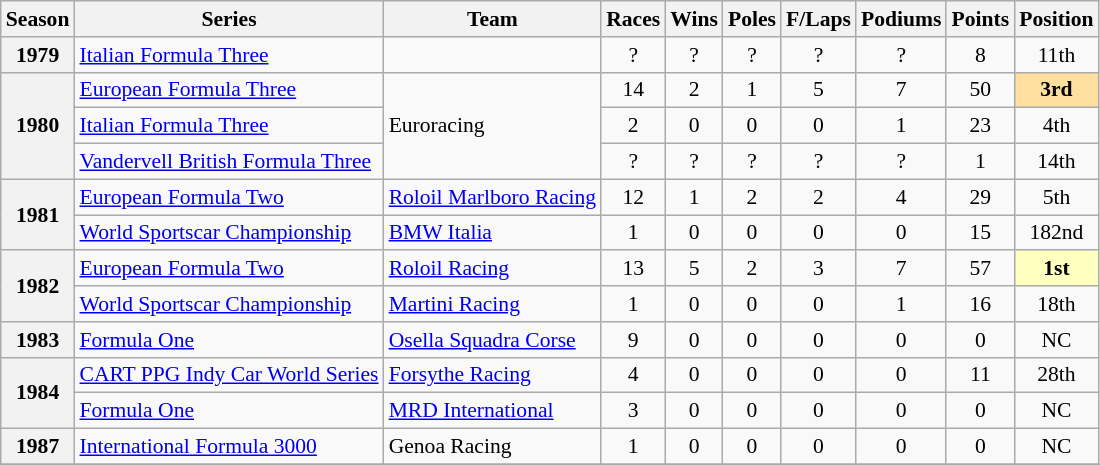<table class="wikitable" style="font-size: 90%; text-align:center">
<tr>
<th>Season</th>
<th>Series</th>
<th>Team</th>
<th>Races</th>
<th>Wins</th>
<th>Poles</th>
<th>F/Laps</th>
<th>Podiums</th>
<th>Points</th>
<th>Position</th>
</tr>
<tr>
<th>1979</th>
<td align=left><a href='#'>Italian Formula Three</a></td>
<td align=left></td>
<td>?</td>
<td>?</td>
<td>?</td>
<td>?</td>
<td>?</td>
<td>8</td>
<td>11th</td>
</tr>
<tr>
<th rowspan=3>1980</th>
<td align=left><a href='#'>European Formula Three</a></td>
<td rowspan="3" style="text-align:left">Euroracing</td>
<td>14</td>
<td>2</td>
<td>1</td>
<td>5</td>
<td>7</td>
<td>50</td>
<td style="background:#FFDF9F"><strong>3rd</strong></td>
</tr>
<tr>
<td align=left><a href='#'>Italian Formula Three</a></td>
<td>2</td>
<td>0</td>
<td>0</td>
<td>0</td>
<td>1</td>
<td>23</td>
<td>4th</td>
</tr>
<tr>
<td align=left><a href='#'>Vandervell British Formula Three</a></td>
<td>?</td>
<td>?</td>
<td>?</td>
<td>?</td>
<td>?</td>
<td>1</td>
<td>14th</td>
</tr>
<tr>
<th rowspan=2>1981</th>
<td align=left><a href='#'>European Formula Two</a></td>
<td align=left nowrap><a href='#'>Roloil Marlboro Racing</a></td>
<td>12</td>
<td>1</td>
<td>2</td>
<td>2</td>
<td>4</td>
<td>29</td>
<td>5th</td>
</tr>
<tr>
<td align=left><a href='#'>World Sportscar Championship</a></td>
<td align=left><a href='#'>BMW Italia</a></td>
<td>1</td>
<td>0</td>
<td>0</td>
<td>0</td>
<td>0</td>
<td>15</td>
<td>182nd</td>
</tr>
<tr>
<th rowspan=2>1982</th>
<td align=left><a href='#'>European Formula Two</a></td>
<td align=left><a href='#'>Roloil Racing</a></td>
<td>13</td>
<td>5</td>
<td>2</td>
<td>3</td>
<td>7</td>
<td>57</td>
<td style="background:#FFFFBF"><strong>1st</strong></td>
</tr>
<tr>
<td align=left><a href='#'>World Sportscar Championship</a></td>
<td align=left><a href='#'>Martini Racing</a></td>
<td>1</td>
<td>0</td>
<td>0</td>
<td>0</td>
<td>1</td>
<td>16</td>
<td>18th</td>
</tr>
<tr>
<th>1983</th>
<td align=left><a href='#'>Formula One</a></td>
<td align=left><a href='#'>Osella Squadra Corse</a></td>
<td>9</td>
<td>0</td>
<td>0</td>
<td>0</td>
<td>0</td>
<td>0</td>
<td>NC</td>
</tr>
<tr>
<th rowspan=2>1984</th>
<td align=left nowrap><a href='#'>CART PPG Indy Car World Series</a></td>
<td align=left><a href='#'>Forsythe Racing</a></td>
<td>4</td>
<td>0</td>
<td>0</td>
<td>0</td>
<td>0</td>
<td>11</td>
<td>28th</td>
</tr>
<tr>
<td align=left><a href='#'>Formula One</a></td>
<td align=left><a href='#'>MRD International</a></td>
<td>3</td>
<td>0</td>
<td>0</td>
<td>0</td>
<td>0</td>
<td>0</td>
<td>NC</td>
</tr>
<tr>
<th>1987</th>
<td align=left><a href='#'>International Formula 3000</a></td>
<td align=left>Genoa Racing</td>
<td>1</td>
<td>0</td>
<td>0</td>
<td>0</td>
<td>0</td>
<td>0</td>
<td>NC</td>
</tr>
<tr>
</tr>
</table>
